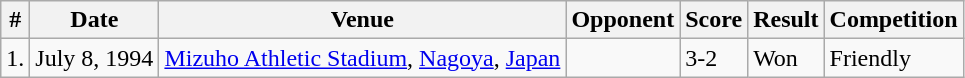<table class="wikitable">
<tr>
<th>#</th>
<th>Date</th>
<th>Venue</th>
<th>Opponent</th>
<th>Score</th>
<th>Result</th>
<th>Competition</th>
</tr>
<tr>
<td>1.</td>
<td>July 8, 1994</td>
<td><a href='#'>Mizuho Athletic Stadium</a>, <a href='#'>Nagoya</a>, <a href='#'>Japan</a></td>
<td></td>
<td>3-2</td>
<td>Won</td>
<td>Friendly</td>
</tr>
</table>
